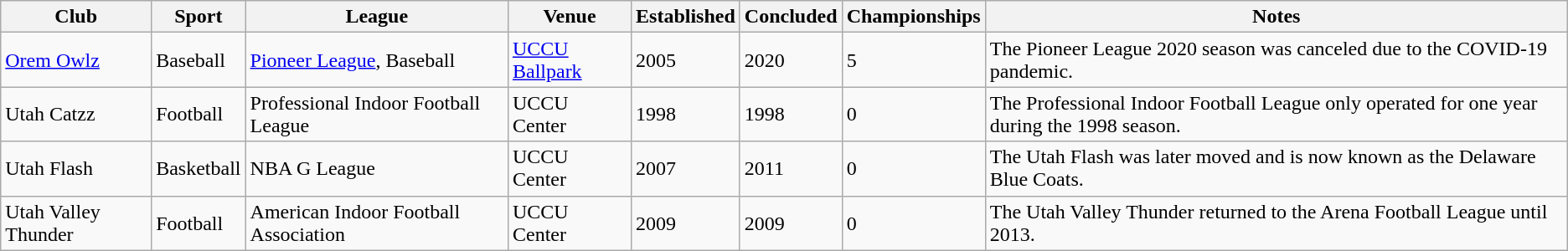<table class="wikitable">
<tr>
<th scope="col">Club</th>
<th>Sport</th>
<th scope="col">League</th>
<th scope="col">Venue</th>
<th scope="col">Established</th>
<th>Concluded</th>
<th scope="col">Championships</th>
<th>Notes</th>
</tr>
<tr>
<td scope="row" style="font-weight: normal;"><a href='#'>Orem Owlz</a></td>
<td>Baseball</td>
<td><a href='#'>Pioneer League</a>, Baseball</td>
<td><a href='#'>UCCU Ballpark</a></td>
<td>2005</td>
<td>2020</td>
<td>5</td>
<td>The Pioneer League 2020 season was canceled due to the COVID-19 pandemic.</td>
</tr>
<tr>
<td>Utah Catzz</td>
<td>Football</td>
<td>Professional Indoor Football League</td>
<td>UCCU Center</td>
<td>1998</td>
<td>1998</td>
<td>0</td>
<td>The Professional Indoor Football League only operated for one year during the 1998 season.</td>
</tr>
<tr>
<td>Utah Flash</td>
<td>Basketball</td>
<td>NBA G League</td>
<td>UCCU Center</td>
<td>2007</td>
<td>2011</td>
<td>0</td>
<td>The Utah Flash was later moved and is now known as the Delaware Blue Coats.</td>
</tr>
<tr>
<td>Utah Valley Thunder</td>
<td>Football</td>
<td>American Indoor Football Association</td>
<td>UCCU Center</td>
<td>2009</td>
<td>2009</td>
<td>0</td>
<td>The Utah Valley Thunder returned to the Arena Football League until 2013.</td>
</tr>
</table>
